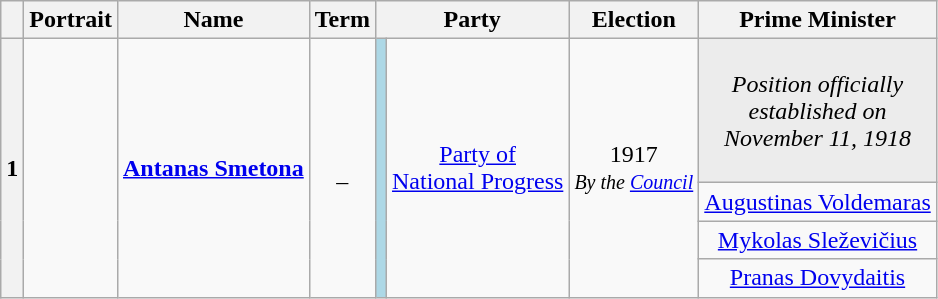<table class="wikitable" style="text-align:center;">
<tr>
<th class="unsortable" scope="col"></th>
<th class="unsortable" scope="col">Portrait</th>
<th scope="col">Name<br></th>
<th class="unsortable" scope="col">Term</th>
<th colspan="2" scope="col">Party</th>
<th class="unsortable" scope="col">Election</th>
<th>Prime Minister</th>
</tr>
<tr style="height:6em;">
<th rowspan="4" scope="row">1</th>
<td rowspan="4"></td>
<td rowspan="4"><strong><a href='#'>Antanas Smetona</a></strong> <br> </td>
<td rowspan="4"> <br> –<br></td>
<td rowspan="4" style="background-color:#ADD8E6"></td>
<td rowspan="4"><a href='#'>Party of <br> National Progress</a></td>
<td rowspan="4" class="nowrap">1917<br><em><small>By the <a href='#'>Council</a></small></em></td>
<td style="background-color:#ececec"><em>Position officially <br> established on <br> November 11, 1918</em></td>
</tr>
<tr>
<td><a href='#'>Augustinas Voldemaras</a></td>
</tr>
<tr>
<td><a href='#'>Mykolas Sleževičius</a></td>
</tr>
<tr>
<td><a href='#'>Pranas Dovydaitis</a></td>
</tr>
</table>
